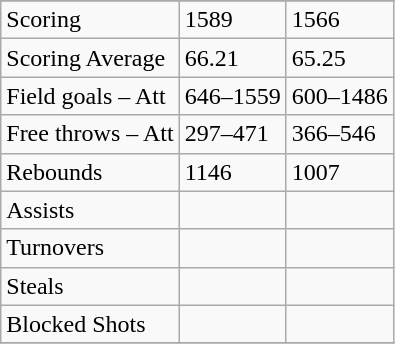<table class="wikitable">
<tr>
</tr>
<tr>
<td>Scoring</td>
<td>1589</td>
<td>1566</td>
</tr>
<tr>
<td>Scoring Average</td>
<td>66.21</td>
<td>65.25</td>
</tr>
<tr>
<td>Field goals – Att</td>
<td>646–1559</td>
<td>600–1486</td>
</tr>
<tr>
<td>Free throws – Att</td>
<td>297–471</td>
<td>366–546</td>
</tr>
<tr>
<td>Rebounds</td>
<td>1146</td>
<td>1007</td>
</tr>
<tr>
<td>Assists</td>
<td></td>
<td></td>
</tr>
<tr>
<td>Turnovers</td>
<td></td>
<td></td>
</tr>
<tr>
<td>Steals</td>
<td></td>
<td></td>
</tr>
<tr>
<td>Blocked Shots</td>
<td></td>
<td></td>
</tr>
<tr>
</tr>
</table>
